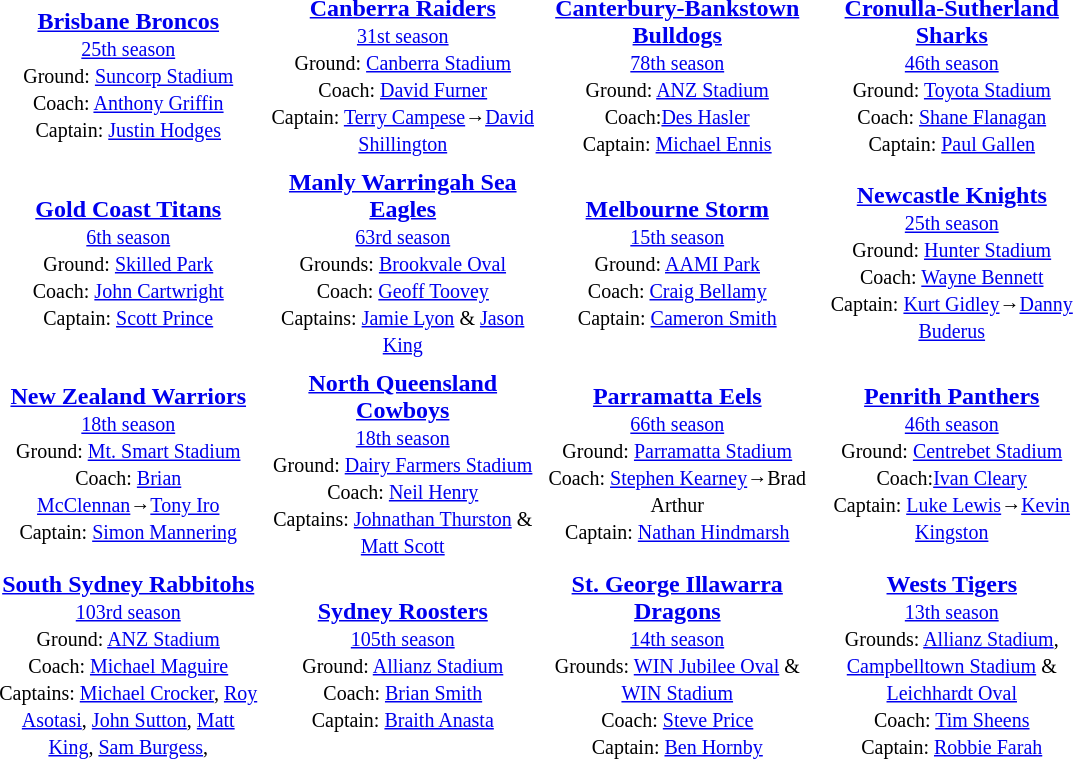<table align="center" class="toccolours" style="text-valign: center;" cellpadding=3 cellspacing=2>
<tr>
<th width=175></th>
<th width=175></th>
<th width=175></th>
<th width=175></th>
</tr>
<tr>
<td align="center"><strong><a href='#'>Brisbane Broncos</a></strong><br><small><a href='#'>25th season</a><br>Ground: <a href='#'>Suncorp Stadium</a><br>Coach: <a href='#'>Anthony Griffin</a> <br>Captain: <a href='#'>Justin Hodges</a> </small></td>
<td align="center"><strong><a href='#'>Canberra Raiders</a></strong><br><small><a href='#'>31st season</a><br>Ground: <a href='#'>Canberra Stadium</a><br>Coach: <a href='#'>David Furner</a><br>Captain: <a href='#'>Terry Campese</a>→<a href='#'>David Shillington</a></small></td>
<td align="center"><strong><a href='#'>Canterbury-Bankstown Bulldogs</a> </strong><br><small><a href='#'>78th season</a><br>Ground: <a href='#'>ANZ Stadium</a><br>Coach:<a href='#'>Des Hasler</a> <br>Captain: <a href='#'>Michael Ennis</a></small></td>
<td align="center"><strong><a href='#'>Cronulla-Sutherland Sharks</a></strong><br><small><a href='#'>46th season</a><br>Ground: <a href='#'>Toyota Stadium</a><br>Coach: <a href='#'>Shane Flanagan</a><br>Captain:  <a href='#'>Paul Gallen</a></small></td>
</tr>
<tr>
<td align="center"><strong><a href='#'>Gold Coast Titans</a></strong><br><small><a href='#'>6th season</a><br>Ground: <a href='#'>Skilled Park</a><br>Coach: <a href='#'>John Cartwright</a><br>Captain: <a href='#'>Scott Prince</a></small></td>
<td align="center"><strong><a href='#'>Manly Warringah Sea Eagles</a></strong><br><small><a href='#'>63rd season</a><br>Grounds: <a href='#'>Brookvale Oval</a><br>Coach: <a href='#'>Geoff Toovey</a><br>Captains: <a href='#'>Jamie Lyon</a> & <a href='#'>Jason King</a></small></td>
<td align="center"><strong><a href='#'>Melbourne Storm</a></strong><br><small><a href='#'>15th season</a><br>Ground: <a href='#'>AAMI Park</a><br>Coach: <a href='#'>Craig Bellamy</a><br>Captain: <a href='#'>Cameron Smith</a></small></td>
<td align="center"><strong><a href='#'>Newcastle Knights</a></strong><br><small><a href='#'>25th season</a><br>Ground: <a href='#'>Hunter Stadium</a><br>Coach: <a href='#'>Wayne Bennett</a><br>Captain: <a href='#'>Kurt Gidley</a>→<a href='#'>Danny Buderus</a></small></td>
</tr>
<tr>
<td align="center"><strong><a href='#'>New Zealand Warriors</a></strong><br><small><a href='#'>18th season</a><br>Ground: <a href='#'>Mt. Smart Stadium</a><br>Coach: <a href='#'>Brian McClennan</a>→<a href='#'>Tony Iro</a><br>Captain: <a href='#'>Simon Mannering</a></small></td>
<td align="center"><strong><a href='#'>North Queensland Cowboys</a></strong><br><small><a href='#'>18th season</a><br>Ground: <a href='#'>Dairy Farmers Stadium</a><br>Coach: <a href='#'>Neil Henry</a><br>Captains: <a href='#'>Johnathan Thurston</a> & <a href='#'>Matt Scott</a></small></td>
<td align="center"><strong><a href='#'>Parramatta Eels</a></strong><br><small><a href='#'>66th season</a><br>Ground: <a href='#'>Parramatta Stadium</a><br>Coach: <a href='#'>Stephen Kearney</a>→Brad Arthur<br>Captain: <a href='#'>Nathan Hindmarsh</a></small></td>
<td align="center"><strong><a href='#'>Penrith Panthers</a></strong><br><small><a href='#'>46th season</a><br>Ground: <a href='#'>Centrebet Stadium</a><br>Coach:<a href='#'>Ivan Cleary</a><br>Captain: <a href='#'>Luke Lewis</a>→<a href='#'>Kevin Kingston</a> </small></td>
</tr>
<tr>
<td align="center"><strong><a href='#'>South Sydney Rabbitohs</a></strong><br><small><a href='#'>103rd season</a><br>Ground: <a href='#'>ANZ Stadium</a><br>Coach: <a href='#'>Michael Maguire</a><br>Captains: <a href='#'>Michael Crocker</a>, <a href='#'>Roy Asotasi</a>, <a href='#'>John Sutton</a>, <a href='#'>Matt King</a>, <a href='#'>Sam Burgess</a>,</small></td>
<td align="center"><strong><a href='#'>Sydney Roosters</a></strong><br><small><a href='#'>105th season</a><br>Ground: <a href='#'>Allianz Stadium</a><br>Coach: <a href='#'>Brian Smith</a><br>Captain: <a href='#'>Braith Anasta</a></small></td>
<td align="center"><strong><a href='#'>St. George Illawarra Dragons</a></strong><br><small><a href='#'>14th season</a><br>Grounds: <a href='#'>WIN Jubilee Oval</a> & <a href='#'>WIN Stadium</a><br>Coach: <a href='#'>Steve Price</a><br>Captain: <a href='#'>Ben Hornby</a></small></td>
<td align="center"><strong><a href='#'>Wests Tigers</a></strong><br><small><a href='#'>13th season</a><br>Grounds: <a href='#'>Allianz Stadium</a>, <a href='#'>Campbelltown Stadium</a> & <a href='#'>Leichhardt Oval</a><br>Coach: <a href='#'>Tim Sheens</a><br>Captain: <a href='#'>Robbie Farah</a></small></td>
</tr>
</table>
